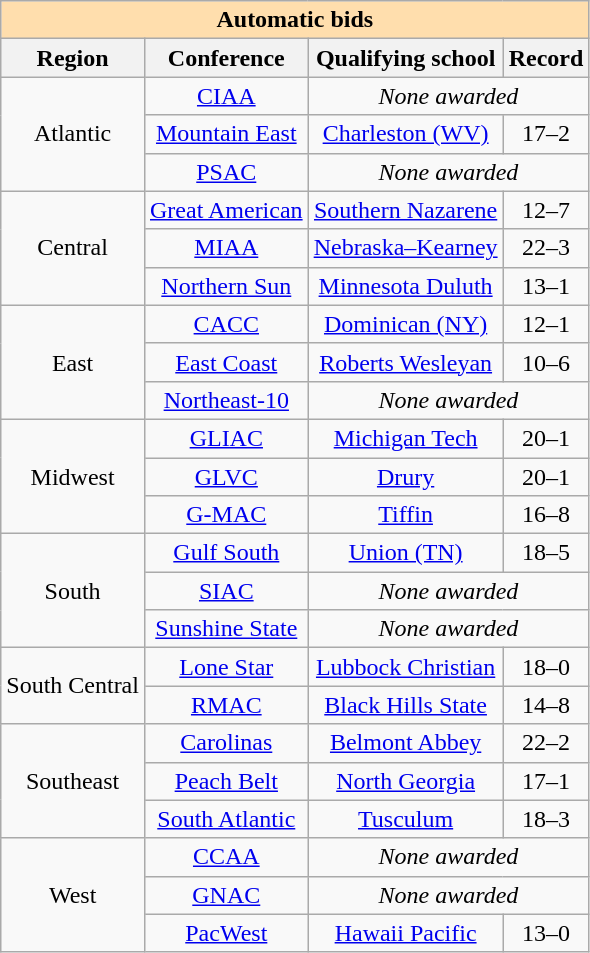<table class="wikitable sortable" style="text-align:center;">
<tr>
<th colspan="8" style="background:#ffdead;">Automatic bids</th>
</tr>
<tr>
<th>Region</th>
<th>Conference</th>
<th>Qualifying school</th>
<th>Record</th>
</tr>
<tr>
<td rowspan=3>Atlantic</td>
<td><a href='#'>CIAA</a></td>
<td colspan=2' align=center><em>None awarded</em></td>
</tr>
<tr>
<td><a href='#'>Mountain East</a></td>
<td><a href='#'>Charleston (WV)</a></td>
<td align=center>17–2</td>
</tr>
<tr>
<td><a href='#'>PSAC</a></td>
<td colspan=2' align=center><em>None awarded</em></td>
</tr>
<tr>
<td rowspan=3>Central</td>
<td><a href='#'>Great American</a></td>
<td><a href='#'>Southern Nazarene</a></td>
<td align=center>12–7</td>
</tr>
<tr>
<td><a href='#'>MIAA</a></td>
<td><a href='#'>Nebraska–Kearney</a></td>
<td align=center>22–3</td>
</tr>
<tr>
<td><a href='#'>Northern Sun</a></td>
<td><a href='#'>Minnesota Duluth</a></td>
<td align=center>13–1</td>
</tr>
<tr>
<td rowspan=3>East</td>
<td><a href='#'>CACC</a></td>
<td><a href='#'>Dominican (NY)</a></td>
<td align=center>12–1</td>
</tr>
<tr>
<td><a href='#'>East Coast</a></td>
<td><a href='#'>Roberts Wesleyan</a></td>
<td align=center>10–6</td>
</tr>
<tr>
<td><a href='#'>Northeast-10</a></td>
<td colspan=2' align=center><em>None awarded</em></td>
</tr>
<tr>
<td rowspan=3>Midwest</td>
<td><a href='#'>GLIAC</a></td>
<td><a href='#'>Michigan Tech</a></td>
<td align=center>20–1</td>
</tr>
<tr>
<td><a href='#'>GLVC</a></td>
<td><a href='#'>Drury</a></td>
<td align=center>20–1</td>
</tr>
<tr>
<td><a href='#'>G-MAC</a></td>
<td><a href='#'>Tiffin</a></td>
<td align=center>16–8</td>
</tr>
<tr>
<td rowspan=3>South</td>
<td><a href='#'>Gulf South</a></td>
<td><a href='#'>Union (TN)</a></td>
<td align=center>18–5</td>
</tr>
<tr>
<td><a href='#'>SIAC</a></td>
<td colspan=2' align=center><em>None awarded</em></td>
</tr>
<tr>
<td><a href='#'>Sunshine State</a></td>
<td colspan=2' align=center><em>None awarded</em></td>
</tr>
<tr>
<td rowspan=2>South Central</td>
<td><a href='#'>Lone Star</a></td>
<td><a href='#'>Lubbock Christian</a></td>
<td align=center>18–0</td>
</tr>
<tr>
<td><a href='#'>RMAC</a></td>
<td><a href='#'>Black Hills State</a></td>
<td align=center>14–8</td>
</tr>
<tr>
<td rowspan=3>Southeast</td>
<td><a href='#'>Carolinas</a></td>
<td><a href='#'>Belmont Abbey</a></td>
<td align=center>22–2</td>
</tr>
<tr>
<td><a href='#'>Peach Belt</a></td>
<td><a href='#'>North Georgia</a></td>
<td align=center>17–1</td>
</tr>
<tr>
<td><a href='#'>South Atlantic</a></td>
<td><a href='#'>Tusculum</a></td>
<td align=center>18–3</td>
</tr>
<tr>
<td rowspan=3>West</td>
<td><a href='#'>CCAA</a></td>
<td colspan=2' align=center><em>None awarded</em></td>
</tr>
<tr>
<td><a href='#'>GNAC</a></td>
<td colspan=2' align=center><em>None awarded</em></td>
</tr>
<tr>
<td><a href='#'>PacWest</a></td>
<td><a href='#'>Hawaii Pacific</a></td>
<td align=center>13–0</td>
</tr>
</table>
